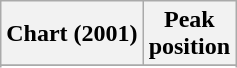<table class="wikitable sortable plainrowheaders" style="text-align:center">
<tr>
<th scope="col">Chart (2001)</th>
<th scope="col">Peak<br>position</th>
</tr>
<tr>
</tr>
<tr>
</tr>
<tr>
</tr>
</table>
